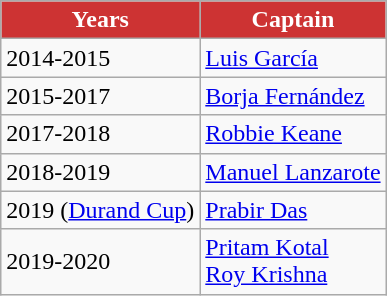<table class="wikitable">
<tr>
<th style="background:#CD3333; color:#FFFFFF;" scope="col">Years</th>
<th style="background:#CD3333; color:#FFFFFF;" scope="col">Captain</th>
</tr>
<tr>
<td>2014-2015</td>
<td> <a href='#'>Luis García</a></td>
</tr>
<tr>
<td>2015-2017</td>
<td> <a href='#'>Borja Fernández</a></td>
</tr>
<tr>
<td>2017-2018</td>
<td> <a href='#'>Robbie Keane</a></td>
</tr>
<tr>
<td>2018-2019</td>
<td> <a href='#'>Manuel Lanzarote</a></td>
</tr>
<tr>
<td>2019 (<a href='#'>Durand Cup</a>)</td>
<td> <a href='#'>Prabir Das</a></td>
</tr>
<tr>
<td>2019-2020</td>
<td> <a href='#'>Pritam Kotal</a><br> <a href='#'>Roy Krishna</a></td>
</tr>
</table>
